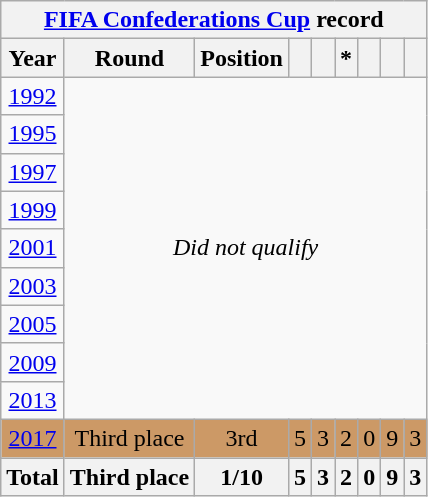<table class="wikitable" style="text-align: center;">
<tr>
<th colspan="10"><a href='#'>FIFA Confederations Cup</a> record</th>
</tr>
<tr>
<th>Year</th>
<th>Round</th>
<th>Position</th>
<th></th>
<th></th>
<th>*</th>
<th></th>
<th></th>
<th></th>
</tr>
<tr>
<td> <a href='#'>1992</a></td>
<td colspan="8" rowspan="9"><em>Did not qualify</em></td>
</tr>
<tr>
<td> <a href='#'>1995</a></td>
</tr>
<tr>
<td> <a href='#'>1997</a></td>
</tr>
<tr>
<td> <a href='#'>1999</a></td>
</tr>
<tr>
<td> <a href='#'>2001</a></td>
</tr>
<tr>
<td> <a href='#'>2003</a></td>
</tr>
<tr>
<td> <a href='#'>2005</a></td>
</tr>
<tr>
<td> <a href='#'>2009</a></td>
</tr>
<tr>
<td> <a href='#'>2013</a></td>
</tr>
<tr style="background:#cc9966">
<td> <a href='#'>2017</a></td>
<td>Third place</td>
<td>3rd</td>
<td>5</td>
<td>3</td>
<td>2</td>
<td>0</td>
<td>9</td>
<td>3</td>
</tr>
<tr>
<th>Total</th>
<th>Third place</th>
<th>1/10</th>
<th>5</th>
<th>3</th>
<th>2</th>
<th>0</th>
<th>9</th>
<th>3</th>
</tr>
</table>
